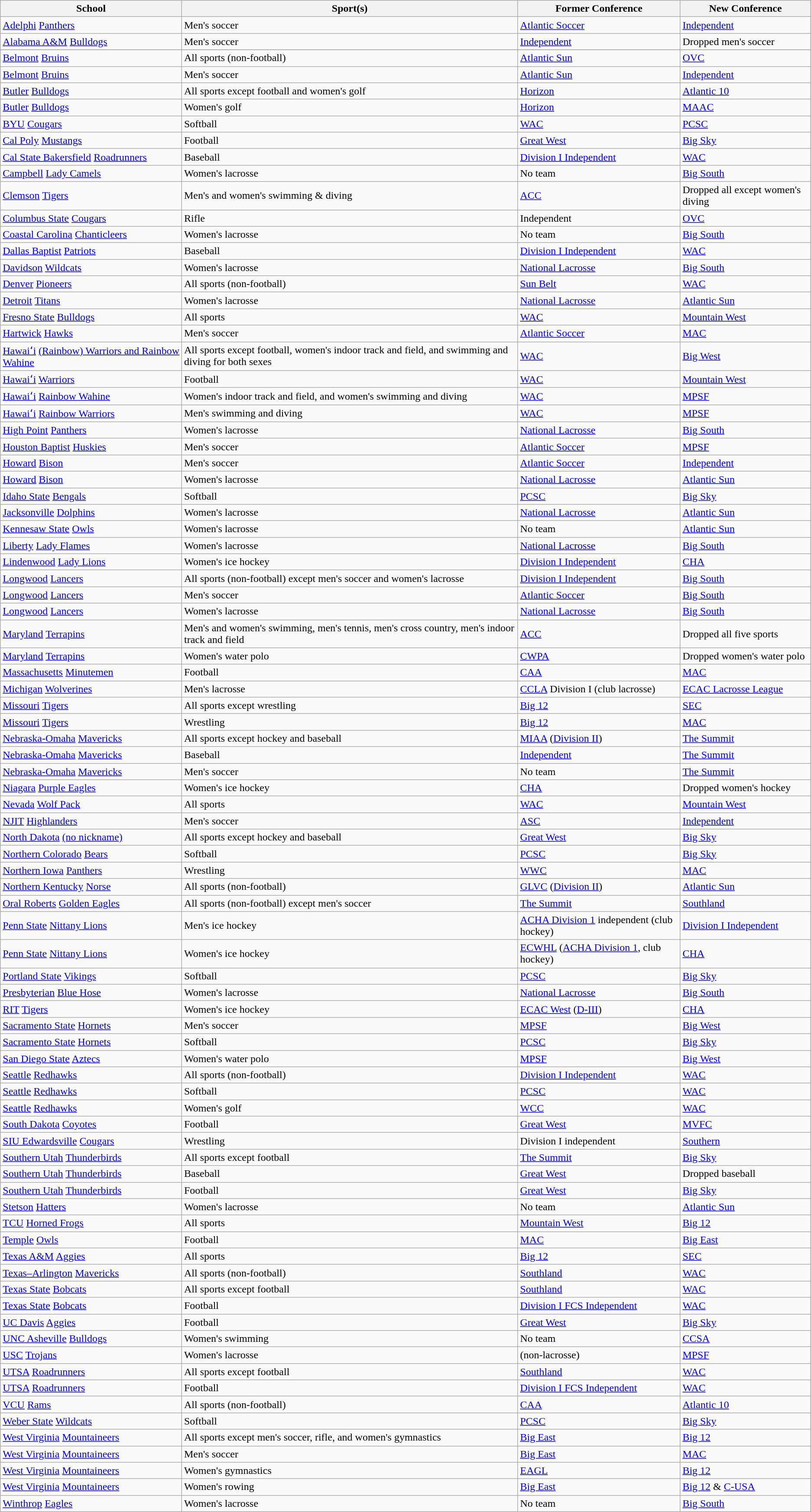<table class="wikitable sortable">
<tr>
<th>School</th>
<th>Sport(s)</th>
<th>Former Conference</th>
<th>New Conference</th>
</tr>
<tr>
<td><a href='#'>Adelphi</a> <a href='#'>Panthers</a></td>
<td>Men's soccer</td>
<td><a href='#'>Atlantic Soccer</a></td>
<td><a href='#'>Independent</a></td>
</tr>
<tr>
<td><a href='#'>Alabama A&M</a> <a href='#'>Bulldogs</a></td>
<td>Men's soccer</td>
<td><a href='#'>Independent</a></td>
<td>Dropped men's soccer</td>
</tr>
<tr>
</tr>
<tr>
<td><a href='#'>Belmont</a> <a href='#'>Bruins</a></td>
<td>All sports (non-football)</td>
<td><a href='#'>Atlantic Sun</a></td>
<td><a href='#'>OVC</a></td>
</tr>
<tr>
<td><a href='#'>Belmont</a> <a href='#'>Bruins</a></td>
<td>Men's soccer</td>
<td><a href='#'>Atlantic Sun</a></td>
<td><a href='#'>Independent</a></td>
</tr>
<tr>
<td><a href='#'>Butler</a> <a href='#'>Bulldogs</a></td>
<td>All sports except football and women's golf</td>
<td><a href='#'>Horizon</a></td>
<td><a href='#'>Atlantic 10</a></td>
</tr>
<tr>
<td><a href='#'>Butler</a> <a href='#'>Bulldogs</a></td>
<td>Women's golf</td>
<td><a href='#'>Horizon</a></td>
<td><a href='#'>MAAC</a></td>
</tr>
<tr>
<td><a href='#'>BYU</a> <a href='#'>Cougars</a></td>
<td>Softball</td>
<td><a href='#'>WAC</a></td>
<td><a href='#'>PCSC</a></td>
</tr>
<tr>
<td><a href='#'>Cal Poly</a> <a href='#'>Mustangs</a></td>
<td>Football</td>
<td><a href='#'>Great West</a></td>
<td><a href='#'>Big Sky</a></td>
</tr>
<tr>
<td><a href='#'>Cal State Bakersfield</a> <a href='#'>Roadrunners</a></td>
<td>Baseball</td>
<td><a href='#'>Division I Independent</a></td>
<td><a href='#'>WAC</a></td>
</tr>
<tr>
<td><a href='#'>Campbell</a> <a href='#'>Lady Camels</a></td>
<td>Women's lacrosse</td>
<td>No team</td>
<td><a href='#'>Big South</a></td>
</tr>
<tr>
<td><a href='#'>Clemson</a> <a href='#'>Tigers</a></td>
<td>Men's and women's swimming & diving</td>
<td><a href='#'>ACC</a></td>
<td>Dropped all except women's diving</td>
</tr>
<tr>
<td><a href='#'>Columbus State</a> <a href='#'>Cougars</a></td>
<td>Rifle</td>
<td>Independent</td>
<td><a href='#'>OVC</a></td>
</tr>
<tr>
<td><a href='#'>Coastal Carolina</a> <a href='#'>Chanticleers</a></td>
<td>Women's lacrosse</td>
<td>No team</td>
<td><a href='#'>Big South</a></td>
</tr>
<tr>
<td><a href='#'>Dallas Baptist</a> <a href='#'>Patriots</a></td>
<td>Baseball</td>
<td><a href='#'>Division I Independent</a></td>
<td><a href='#'>WAC</a></td>
</tr>
<tr>
<td><a href='#'>Davidson</a> <a href='#'>Wildcats</a></td>
<td>Women's lacrosse</td>
<td><a href='#'>National Lacrosse</a></td>
<td><a href='#'>Big South</a></td>
</tr>
<tr>
<td><a href='#'>Denver</a> <a href='#'>Pioneers</a></td>
<td>All sports (non-football)</td>
<td><a href='#'>Sun Belt</a></td>
<td><a href='#'>WAC</a></td>
</tr>
<tr>
<td><a href='#'>Detroit</a> <a href='#'>Titans</a></td>
<td>Women's lacrosse</td>
<td><a href='#'>National Lacrosse</a></td>
<td><a href='#'>Atlantic Sun</a></td>
</tr>
<tr>
<td><a href='#'>Fresno State</a> <a href='#'>Bulldogs</a></td>
<td>All sports</td>
<td><a href='#'>WAC</a></td>
<td><a href='#'>Mountain West</a></td>
</tr>
<tr>
<td><a href='#'>Hartwick</a> <a href='#'>Hawks</a></td>
<td>Men's soccer</td>
<td><a href='#'>Atlantic Soccer</a></td>
<td><a href='#'>MAC</a></td>
</tr>
<tr>
<td><a href='#'>Hawaiʻi</a> <a href='#'>(Rainbow) Warriors and Rainbow Wahine</a></td>
<td>All sports except football, women's indoor track and field, and swimming and diving for both sexes</td>
<td><a href='#'>WAC</a></td>
<td><a href='#'>Big West</a></td>
</tr>
<tr>
<td><a href='#'>Hawaiʻi</a> <a href='#'>Warriors</a></td>
<td>Football</td>
<td><a href='#'>WAC</a></td>
<td><a href='#'>Mountain West</a></td>
</tr>
<tr>
<td><a href='#'>Hawaiʻi</a> <a href='#'>Rainbow Wahine</a></td>
<td>Women's indoor track and field, and women's swimming and diving</td>
<td><a href='#'>WAC</a></td>
<td><a href='#'>MPSF</a></td>
</tr>
<tr>
<td><a href='#'>Hawaiʻi</a> <a href='#'>Rainbow Warriors</a></td>
<td>Men's swimming and diving</td>
<td><a href='#'>WAC</a></td>
<td><a href='#'>MPSF</a></td>
</tr>
<tr>
<td><a href='#'>High Point</a> <a href='#'>Panthers</a></td>
<td>Women's lacrosse</td>
<td><a href='#'>National Lacrosse</a></td>
<td><a href='#'>Big South</a></td>
</tr>
<tr>
<td><a href='#'>Houston Baptist</a> <a href='#'>Huskies</a></td>
<td>Men's soccer</td>
<td><a href='#'>Atlantic Soccer</a></td>
<td><a href='#'>MPSF</a></td>
</tr>
<tr>
<td><a href='#'>Howard</a> <a href='#'>Bison</a></td>
<td>Men's soccer</td>
<td><a href='#'>Atlantic Soccer</a></td>
<td><a href='#'>Independent</a></td>
</tr>
<tr>
<td><a href='#'>Howard</a> <a href='#'>Bison</a></td>
<td>Women's lacrosse</td>
<td><a href='#'>National Lacrosse</a></td>
<td><a href='#'>Atlantic Sun</a></td>
</tr>
<tr>
<td><a href='#'>Idaho State</a> <a href='#'>Bengals</a></td>
<td>Softball</td>
<td><a href='#'>PCSC</a></td>
<td><a href='#'>Big Sky</a></td>
</tr>
<tr>
<td><a href='#'>Jacksonville</a> <a href='#'>Dolphins</a></td>
<td>Women's lacrosse</td>
<td><a href='#'>National Lacrosse</a></td>
<td><a href='#'>Atlantic Sun</a></td>
</tr>
<tr>
<td><a href='#'>Kennesaw State</a> <a href='#'>Owls</a></td>
<td>Women's lacrosse</td>
<td>No team</td>
<td><a href='#'>Atlantic Sun</a></td>
</tr>
<tr>
<td><a href='#'>Liberty</a> <a href='#'>Lady Flames</a></td>
<td>Women's lacrosse</td>
<td><a href='#'>National Lacrosse</a></td>
<td><a href='#'>Big South</a></td>
</tr>
<tr>
<td><a href='#'>Lindenwood</a> <a href='#'>Lady Lions</a></td>
<td>Women's ice hockey</td>
<td><a href='#'>Division I Independent</a></td>
<td><a href='#'>CHA</a></td>
</tr>
<tr>
<td><a href='#'>Longwood</a> <a href='#'>Lancers</a></td>
<td>All sports (non-football) except men's soccer and women's lacrosse</td>
<td><a href='#'>Division I Independent</a></td>
<td><a href='#'>Big South</a></td>
</tr>
<tr>
<td><a href='#'>Longwood</a> <a href='#'>Lancers</a></td>
<td>Men's soccer</td>
<td><a href='#'>Atlantic Soccer</a></td>
<td><a href='#'>Big South</a></td>
</tr>
<tr>
<td><a href='#'>Longwood</a> <a href='#'>Lancers</a></td>
<td>Women's lacrosse</td>
<td><a href='#'>National Lacrosse</a></td>
<td><a href='#'>Big South</a></td>
</tr>
<tr>
<td><a href='#'>Maryland</a> <a href='#'>Terrapins</a></td>
<td>Men's and women's swimming, men's tennis, men's cross country, men's indoor track and field</td>
<td><a href='#'>ACC</a></td>
<td>Dropped all five sports</td>
</tr>
<tr>
<td><a href='#'>Maryland</a> <a href='#'>Terrapins</a></td>
<td>Women's water polo</td>
<td><a href='#'>CWPA</a></td>
<td>Dropped women's water polo</td>
</tr>
<tr>
<td><a href='#'>Massachusetts</a> <a href='#'>Minutemen</a></td>
<td>Football</td>
<td><a href='#'>CAA</a></td>
<td><a href='#'>MAC</a></td>
</tr>
<tr>
<td><a href='#'>Michigan</a> <a href='#'>Wolverines</a></td>
<td>Men's lacrosse</td>
<td><a href='#'>CCLA</a> Division I (club lacrosse)</td>
<td><a href='#'>ECAC Lacrosse League</a></td>
</tr>
<tr>
<td><a href='#'>Missouri</a> <a href='#'>Tigers</a></td>
<td>All sports except wrestling</td>
<td><a href='#'>Big 12</a></td>
<td><a href='#'>SEC</a></td>
</tr>
<tr>
<td><a href='#'>Missouri</a> <a href='#'>Tigers</a></td>
<td>Wrestling</td>
<td><a href='#'>Big 12</a></td>
<td><a href='#'>MAC</a></td>
</tr>
<tr>
<td><a href='#'>Nebraska-Omaha</a> <a href='#'>Mavericks</a></td>
<td>All sports except hockey and baseball</td>
<td><a href='#'>MIAA</a> (<a href='#'>Division II</a>)</td>
<td><a href='#'>The Summit</a></td>
</tr>
<tr>
<td><a href='#'>Nebraska-Omaha</a> <a href='#'>Mavericks</a></td>
<td>Baseball</td>
<td><a href='#'>Independent</a></td>
<td><a href='#'>The Summit</a></td>
</tr>
<tr>
<td><a href='#'>Nebraska-Omaha</a> <a href='#'>Mavericks</a></td>
<td>Men's soccer</td>
<td>No team</td>
<td><a href='#'>The Summit</a></td>
</tr>
<tr>
<td><a href='#'>Niagara</a> <a href='#'>Purple Eagles</a></td>
<td>Women's ice hockey</td>
<td><a href='#'>CHA</a></td>
<td>Dropped women's hockey</td>
</tr>
<tr>
<td><a href='#'>Nevada</a> <a href='#'>Wolf Pack</a></td>
<td>All sports</td>
<td><a href='#'>WAC</a></td>
<td><a href='#'>Mountain West</a></td>
</tr>
<tr>
<td><a href='#'>NJIT</a> <a href='#'>Highlanders</a></td>
<td>Men's soccer</td>
<td><a href='#'>ASC</a></td>
<td><a href='#'>Independent</a></td>
</tr>
<tr>
<td><a href='#'>North Dakota</a> <a href='#'>(no nickname)</a></td>
<td>All sports except hockey and baseball</td>
<td><a href='#'>Great West</a></td>
<td><a href='#'>Big Sky</a></td>
</tr>
<tr>
<td><a href='#'>Northern Colorado</a> <a href='#'>Bears</a></td>
<td>Softball</td>
<td><a href='#'>PCSC</a></td>
<td><a href='#'>Big Sky</a></td>
</tr>
<tr>
<td><a href='#'>Northern Iowa</a> <a href='#'>Panthers</a></td>
<td>Wrestling</td>
<td><a href='#'>WWC</a></td>
<td><a href='#'>MAC</a></td>
</tr>
<tr>
<td><a href='#'>Northern Kentucky</a> <a href='#'>Norse</a></td>
<td>All sports (non-football)</td>
<td><a href='#'>GLVC</a> (<a href='#'>Division II</a>)</td>
<td><a href='#'>Atlantic Sun</a></td>
</tr>
<tr>
<td><a href='#'>Oral Roberts</a> <a href='#'>Golden Eagles</a></td>
<td>All sports (non-football) except men's soccer</td>
<td><a href='#'>The Summit</a></td>
<td><a href='#'>Southland</a></td>
</tr>
<tr>
<td><a href='#'>Penn State</a> <a href='#'>Nittany Lions</a></td>
<td>Men's ice hockey</td>
<td><a href='#'>ACHA Division 1</a> independent (club hockey)</td>
<td><a href='#'>Division I Independent</a></td>
</tr>
<tr>
<td><a href='#'>Penn State</a> <a href='#'>Nittany Lions</a></td>
<td>Women's ice hockey</td>
<td><a href='#'>ECWHL</a> (<a href='#'>ACHA Division 1</a>, club hockey)</td>
<td><a href='#'>CHA</a></td>
</tr>
<tr>
<td><a href='#'>Portland State</a> <a href='#'>Vikings</a></td>
<td>Softball</td>
<td><a href='#'>PCSC</a></td>
<td><a href='#'>Big Sky</a></td>
</tr>
<tr>
<td><a href='#'>Presbyterian</a> <a href='#'>Blue Hose</a></td>
<td>Women's lacrosse</td>
<td><a href='#'>National Lacrosse</a></td>
<td><a href='#'>Big South</a></td>
</tr>
<tr>
<td><a href='#'>RIT</a> <a href='#'>Tigers</a></td>
<td>Women's ice hockey</td>
<td><a href='#'>ECAC West</a> (<a href='#'>D-III</a>)</td>
<td><a href='#'>CHA</a></td>
</tr>
<tr>
<td><a href='#'>Sacramento State</a> <a href='#'>Hornets</a></td>
<td>Men's soccer</td>
<td><a href='#'>MPSF</a></td>
<td><a href='#'>Big West</a></td>
</tr>
<tr>
<td><a href='#'>Sacramento State</a> <a href='#'>Hornets</a></td>
<td>Softball</td>
<td><a href='#'>PCSC</a></td>
<td><a href='#'>Big Sky</a></td>
</tr>
<tr>
<td><a href='#'>San Diego State</a> <a href='#'>Aztecs</a></td>
<td>Women's water polo</td>
<td><a href='#'>MPSF</a></td>
<td><a href='#'>Big West</a></td>
</tr>
<tr>
<td><a href='#'>Seattle</a> <a href='#'>Redhawks</a></td>
<td>All sports (non-football)</td>
<td><a href='#'>Division I Independent</a></td>
<td><a href='#'>WAC</a></td>
</tr>
<tr>
<td><a href='#'>Seattle</a> <a href='#'>Redhawks</a></td>
<td>Softball</td>
<td><a href='#'>PCSC</a></td>
<td><a href='#'>WAC</a></td>
</tr>
<tr>
<td><a href='#'>Seattle</a> <a href='#'>Redhawks</a></td>
<td>Women's golf</td>
<td><a href='#'>WCC</a></td>
<td><a href='#'>WAC</a></td>
</tr>
<tr>
<td><a href='#'>South Dakota</a> <a href='#'>Coyotes</a></td>
<td>Football</td>
<td><a href='#'>Great West</a></td>
<td><a href='#'>MVFC</a></td>
</tr>
<tr>
<td><a href='#'>SIU Edwardsville</a> <a href='#'>Cougars</a></td>
<td>Wrestling</td>
<td>Division I independent</td>
<td><a href='#'>Southern</a></td>
</tr>
<tr>
<td><a href='#'>Southern Utah</a> <a href='#'>Thunderbirds</a></td>
<td>All sports except football</td>
<td><a href='#'>The Summit</a></td>
<td><a href='#'>Big Sky</a></td>
</tr>
<tr>
<td><a href='#'>Southern Utah</a> <a href='#'>Thunderbirds</a></td>
<td>Baseball</td>
<td><a href='#'>Great West</a></td>
<td>Dropped baseball</td>
</tr>
<tr>
<td><a href='#'>Southern Utah</a> <a href='#'>Thunderbirds</a></td>
<td>Football</td>
<td><a href='#'>Great West</a></td>
<td><a href='#'>Big Sky</a></td>
</tr>
<tr>
<td><a href='#'>Stetson</a> <a href='#'>Hatters</a></td>
<td>Women's lacrosse</td>
<td>No team</td>
<td><a href='#'>Atlantic Sun</a></td>
</tr>
<tr>
<td><a href='#'>TCU</a> <a href='#'>Horned Frogs</a></td>
<td>All sports</td>
<td><a href='#'>Mountain West</a></td>
<td><a href='#'>Big 12</a></td>
</tr>
<tr>
<td><a href='#'>Temple</a> <a href='#'>Owls</a></td>
<td>Football</td>
<td><a href='#'>MAC</a></td>
<td><a href='#'>Big East</a></td>
</tr>
<tr>
<td><a href='#'>Texas A&M</a> <a href='#'>Aggies</a></td>
<td>All sports</td>
<td><a href='#'>Big 12</a></td>
<td><a href='#'>SEC</a></td>
</tr>
<tr>
<td><a href='#'>Texas–Arlington</a> <a href='#'>Mavericks</a></td>
<td>All sports (non-football)</td>
<td><a href='#'>Southland</a></td>
<td><a href='#'>WAC</a></td>
</tr>
<tr>
<td><a href='#'>Texas State</a> <a href='#'>Bobcats</a></td>
<td>All sports except football</td>
<td><a href='#'>Southland</a></td>
<td><a href='#'>WAC</a></td>
</tr>
<tr>
<td><a href='#'>Texas State</a> <a href='#'>Bobcats</a></td>
<td>Football</td>
<td><a href='#'>Division I FCS Independent</a></td>
<td><a href='#'>WAC</a></td>
</tr>
<tr>
<td><a href='#'>UC Davis</a> <a href='#'>Aggies</a></td>
<td>Football</td>
<td><a href='#'>Great West</a></td>
<td><a href='#'>Big Sky</a></td>
</tr>
<tr>
<td><a href='#'>UNC Asheville</a> <a href='#'>Bulldogs</a></td>
<td>Women's swimming</td>
<td>No team</td>
<td><a href='#'>CCSA</a></td>
</tr>
<tr>
<td><a href='#'>USC</a> <a href='#'>Trojans</a></td>
<td>Women's lacrosse</td>
<td>(non-lacrosse)</td>
<td><a href='#'>MPSF</a></td>
</tr>
<tr>
<td><a href='#'>UTSA</a> <a href='#'>Roadrunners</a></td>
<td>All sports except football</td>
<td><a href='#'>Southland</a></td>
<td><a href='#'>WAC</a></td>
</tr>
<tr>
<td><a href='#'>UTSA</a> <a href='#'>Roadrunners</a></td>
<td>Football</td>
<td><a href='#'>Division I FCS Independent</a></td>
<td><a href='#'>WAC</a></td>
</tr>
<tr>
<td><a href='#'>VCU</a> <a href='#'>Rams</a></td>
<td>All sports (non-football)</td>
<td><a href='#'>CAA</a></td>
<td><a href='#'>Atlantic 10</a></td>
</tr>
<tr>
<td><a href='#'>Weber State</a> <a href='#'>Wildcats</a></td>
<td>Softball</td>
<td><a href='#'>PCSC</a></td>
<td><a href='#'>Big Sky</a></td>
</tr>
<tr>
<td><a href='#'>West Virginia</a> <a href='#'>Mountaineers</a></td>
<td>All sports except men's soccer, rifle, and women's gymnastics</td>
<td><a href='#'>Big East</a></td>
<td><a href='#'>Big 12</a></td>
</tr>
<tr>
<td><a href='#'>West Virginia</a> <a href='#'>Mountaineers</a></td>
<td>Men's soccer</td>
<td><a href='#'>Big East</a></td>
<td><a href='#'>MAC</a></td>
</tr>
<tr>
<td><a href='#'>West Virginia</a> <a href='#'>Mountaineers</a></td>
<td>Women's gymnastics</td>
<td><a href='#'>EAGL</a></td>
<td><a href='#'>Big 12</a></td>
</tr>
<tr>
<td><a href='#'>West Virginia</a> <a href='#'>Mountaineers</a></td>
<td>Women's rowing</td>
<td><a href='#'>Big East</a></td>
<td><a href='#'>Big 12</a> & <a href='#'>C-USA</a></td>
</tr>
<tr>
<td><a href='#'>Winthrop</a> <a href='#'>Eagles</a></td>
<td>Women's lacrosse</td>
<td>No team</td>
<td><a href='#'>Big South</a></td>
</tr>
</table>
